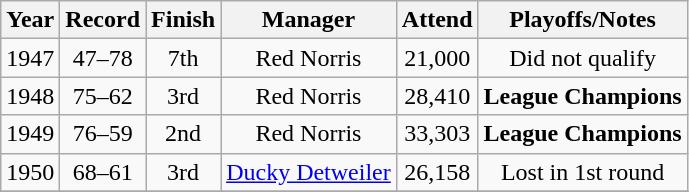<table class="wikitable" style="text-align:center">
<tr>
<th>Year</th>
<th>Record</th>
<th>Finish</th>
<th>Manager</th>
<th>Attend</th>
<th>Playoffs/Notes</th>
</tr>
<tr align=center>
<td>1947</td>
<td>47–78</td>
<td>7th</td>
<td>Red Norris</td>
<td>21,000</td>
<td>Did not qualify</td>
</tr>
<tr align=center>
<td>1948</td>
<td>75–62</td>
<td>3rd</td>
<td>Red Norris</td>
<td>28,410</td>
<td><strong>League Champions</strong></td>
</tr>
<tr align=center>
<td>1949</td>
<td>76–59</td>
<td>2nd</td>
<td>Red Norris</td>
<td>33,303</td>
<td><strong>League Champions</strong></td>
</tr>
<tr align=center>
<td>1950</td>
<td>68–61</td>
<td>3rd</td>
<td><a href='#'>Ducky Detweiler</a></td>
<td>26,158</td>
<td>Lost in 1st round</td>
</tr>
<tr align=center>
</tr>
</table>
